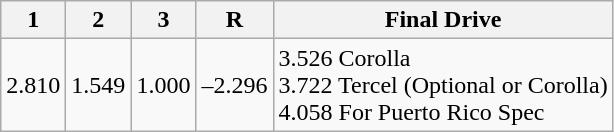<table class="wikitable" border="1">
<tr>
<th>1</th>
<th>2</th>
<th>3</th>
<th>R</th>
<th>Final Drive</th>
</tr>
<tr>
<td>2.810</td>
<td>1.549</td>
<td>1.000</td>
<td>–2.296</td>
<td>3.526 Corolla<br>3.722 Tercel (Optional or Corolla)<br>4.058 For Puerto Rico Spec</td>
</tr>
</table>
